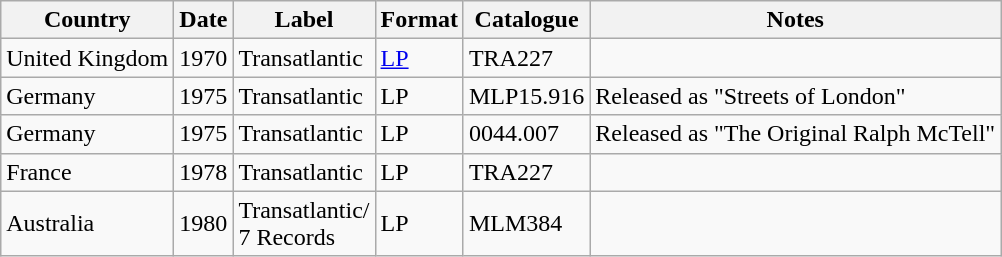<table class="wikitable">
<tr>
<th>Country</th>
<th>Date</th>
<th>Label</th>
<th>Format</th>
<th>Catalogue</th>
<th>Notes</th>
</tr>
<tr>
<td>United Kingdom</td>
<td>1970</td>
<td>Transatlantic</td>
<td><a href='#'>LP</a></td>
<td>TRA227</td>
<td></td>
</tr>
<tr>
<td>Germany</td>
<td>1975</td>
<td>Transatlantic</td>
<td>LP</td>
<td>MLP15.916</td>
<td>Released as "Streets of London"</td>
</tr>
<tr>
<td>Germany</td>
<td>1975</td>
<td>Transatlantic</td>
<td>LP</td>
<td>0044.007</td>
<td>Released as "The Original Ralph McTell"</td>
</tr>
<tr>
<td>France</td>
<td>1978</td>
<td>Transatlantic</td>
<td>LP</td>
<td>TRA227</td>
<td></td>
</tr>
<tr>
<td>Australia</td>
<td>1980</td>
<td>Transatlantic/<br>7 Records</td>
<td>LP</td>
<td>MLM384</td>
<td></td>
</tr>
</table>
